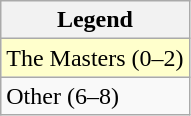<table class="wikitable">
<tr>
<th>Legend</th>
</tr>
<tr bgcolor="ffffcc">
<td>The Masters (0–2)</td>
</tr>
<tr>
<td>Other (6–8)</td>
</tr>
</table>
